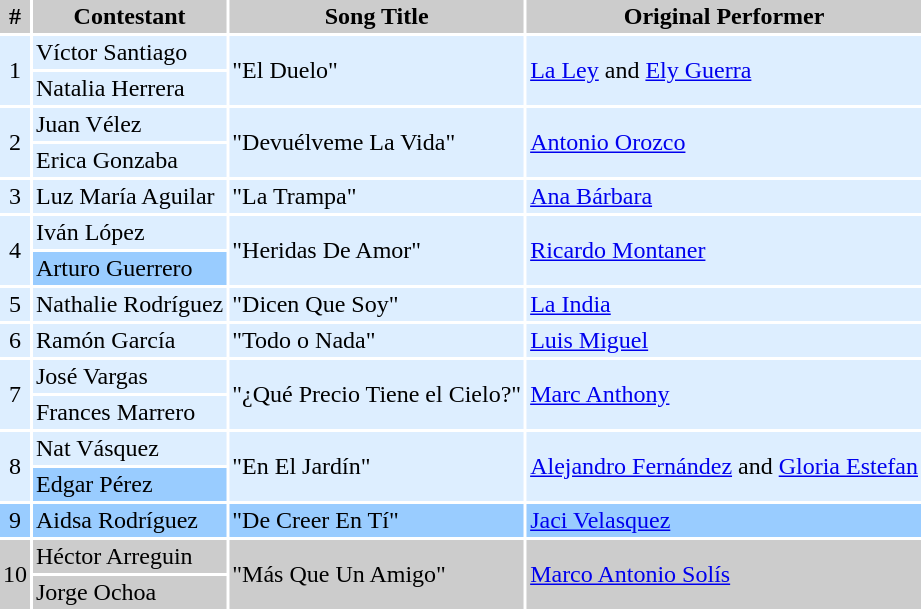<table cellpadding=2 cellspacing=2>
<tr bgcolor=#cccccc>
<th>#</th>
<th>Contestant</th>
<th>Song Title</th>
<th>Original Performer</th>
</tr>
<tr bgcolor=#DDEEFF>
<td rowspan="2" align=center>1</td>
<td>Víctor Santiago</td>
<td rowspan="2">"El Duelo"</td>
<td rowspan="2"><a href='#'>La Ley</a> and <a href='#'>Ely Guerra</a></td>
</tr>
<tr bgcolor=#DDEEFF>
<td>Natalia Herrera</td>
</tr>
<tr bgcolor=#DDEEFF>
<td rowspan="2" align=center>2</td>
<td>Juan Vélez</td>
<td rowspan="2">"Devuélveme La Vida"</td>
<td rowspan="2"><a href='#'>Antonio Orozco</a></td>
</tr>
<tr bgcolor=#DDEEFF>
<td>Erica Gonzaba</td>
</tr>
<tr bgcolor=#DDEEFF>
<td align=center>3</td>
<td>Luz María Aguilar</td>
<td>"La Trampa"</td>
<td><a href='#'>Ana Bárbara</a></td>
</tr>
<tr bgcolor=#DDEEFF>
<td rowspan="2" align=center>4</td>
<td>Iván López</td>
<td rowspan="2">"Heridas De Amor"</td>
<td rowspan="2"><a href='#'>Ricardo Montaner</a></td>
</tr>
<tr bgcolor=#99CCFF>
<td>Arturo Guerrero</td>
</tr>
<tr bgcolor=#DDEEFF>
<td align=center>5</td>
<td>Nathalie Rodríguez</td>
<td>"Dicen Que Soy"</td>
<td><a href='#'>La India</a></td>
</tr>
<tr bgcolor=#DDEEFF>
<td align=center>6</td>
<td>Ramón García</td>
<td>"Todo o Nada"</td>
<td><a href='#'>Luis Miguel</a></td>
</tr>
<tr bgcolor=#DDEEFF>
<td rowspan="2" align=center>7</td>
<td>José Vargas</td>
<td rowspan="2">"¿Qué Precio Tiene el Cielo?"</td>
<td rowspan="2"><a href='#'>Marc Anthony</a></td>
</tr>
<tr bgcolor=#DDEEFF>
<td>Frances Marrero</td>
</tr>
<tr bgcolor=#DDEEFF>
<td rowspan="2" align=center>8</td>
<td>Nat Vásquez</td>
<td rowspan="2">"En El Jardín"</td>
<td rowspan="2"><a href='#'>Alejandro Fernández</a> and <a href='#'>Gloria Estefan</a></td>
</tr>
<tr bgcolor=#99CCFF>
<td>Edgar Pérez</td>
</tr>
<tr bgcolor=#99CCFF>
<td align=center>9</td>
<td>Aidsa Rodríguez</td>
<td>"De Creer En Tí"</td>
<td><a href='#'>Jaci Velasquez</a></td>
</tr>
<tr bgcolor=#CCCCCC>
<td rowspan="2" align=center>10</td>
<td>Héctor Arreguin</td>
<td rowspan="2">"Más Que Un Amigo"</td>
<td rowspan="2"><a href='#'>Marco Antonio Solís</a></td>
</tr>
<tr bgcolor=#CCCCCC>
<td>Jorge Ochoa</td>
</tr>
</table>
